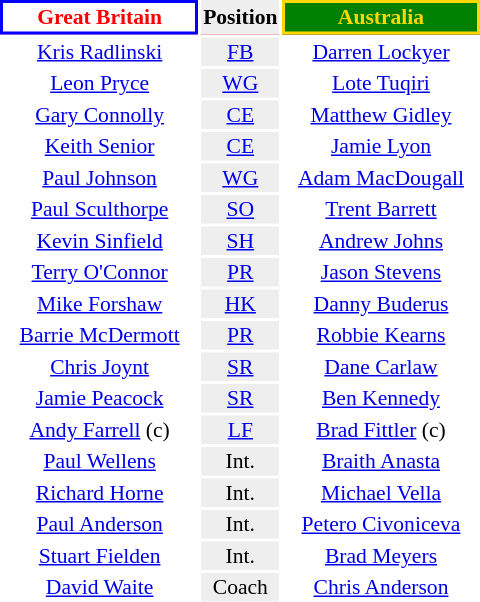<table align=right style="font-size:90%; margin-left:1em">
<tr bgcolor=#FF0033>
<th align="centre" width="126" style="border: 2px solid blue; background: white; color: red">Great Britain</th>
<th align="center" style="background: #eeeeee; color: black">Position</th>
<th align="centre" width="126" style="border: 2px solid gold; background: green; color: gold">Australia</th>
</tr>
<tr>
<td align="center"><a href='#'>Kris Radlinski</a></td>
<td align="center" style="background: #eeeeee"><a href='#'>FB</a></td>
<td align="center"><a href='#'>Darren Lockyer</a></td>
</tr>
<tr>
<td align="center"><a href='#'>Leon Pryce</a></td>
<td align="center" style="background: #eeeeee"><a href='#'>WG</a></td>
<td align="center"><a href='#'>Lote Tuqiri</a></td>
</tr>
<tr>
<td align="center"><a href='#'>Gary Connolly</a></td>
<td align="center" style="background: #eeeeee"><a href='#'>CE</a></td>
<td align="center"><a href='#'>Matthew Gidley</a></td>
</tr>
<tr>
<td align="center"><a href='#'>Keith Senior</a></td>
<td align="center" style="background: #eeeeee"><a href='#'>CE</a></td>
<td align="center"><a href='#'>Jamie Lyon</a></td>
</tr>
<tr>
<td align="center"><a href='#'>Paul Johnson</a></td>
<td align="center" style="background: #eeeeee"><a href='#'>WG</a></td>
<td align="center"><a href='#'>Adam MacDougall</a></td>
</tr>
<tr>
<td align="center"><a href='#'>Paul Sculthorpe</a></td>
<td align="center" style="background: #eeeeee"><a href='#'>SO</a></td>
<td align="center"><a href='#'>Trent Barrett</a></td>
</tr>
<tr>
<td align="center"><a href='#'>Kevin Sinfield</a></td>
<td align="center" style="background: #eeeeee"><a href='#'>SH</a></td>
<td align="center"><a href='#'>Andrew Johns</a></td>
</tr>
<tr>
<td align="center"><a href='#'>Terry O'Connor</a></td>
<td align="center" style="background: #eeeeee"><a href='#'>PR</a></td>
<td align="center"><a href='#'>Jason Stevens</a></td>
</tr>
<tr>
<td align="center"><a href='#'>Mike Forshaw</a></td>
<td align="center" style="background: #eeeeee"><a href='#'>HK</a></td>
<td align="center"><a href='#'>Danny Buderus</a></td>
</tr>
<tr>
<td align="center"><a href='#'>Barrie McDermott</a></td>
<td align="center" style="background: #eeeeee"><a href='#'>PR</a></td>
<td align="center"><a href='#'>Robbie Kearns</a></td>
</tr>
<tr>
<td align="center"><a href='#'>Chris Joynt</a></td>
<td align="center" style="background: #eeeeee"><a href='#'>SR</a></td>
<td align="center"><a href='#'>Dane Carlaw</a></td>
</tr>
<tr>
<td align="center"><a href='#'>Jamie Peacock</a></td>
<td align="center" style="background: #eeeeee"><a href='#'>SR</a></td>
<td align="center"><a href='#'>Ben Kennedy</a></td>
</tr>
<tr>
<td align="center"><a href='#'>Andy Farrell</a> (c)</td>
<td align="center" style="background: #eeeeee"><a href='#'>LF</a></td>
<td align="center"><a href='#'>Brad Fittler</a> (c)</td>
</tr>
<tr>
<td align="center"><a href='#'>Paul Wellens</a></td>
<td align="center" style="background: #eeeeee">Int.</td>
<td align="center"><a href='#'>Braith Anasta</a></td>
</tr>
<tr>
<td align="center"><a href='#'>Richard Horne</a></td>
<td align="center" style="background: #eeeeee">Int.</td>
<td align="center"><a href='#'>Michael Vella</a></td>
</tr>
<tr>
<td align="center"><a href='#'>Paul Anderson</a></td>
<td align="center" style="background: #eeeeee">Int.</td>
<td align="center"><a href='#'>Petero Civoniceva</a></td>
</tr>
<tr>
<td align="center"><a href='#'>Stuart Fielden</a></td>
<td align="center" style="background: #eeeeee">Int.</td>
<td align="center"><a href='#'>Brad Meyers</a></td>
</tr>
<tr>
<td align="center"><a href='#'>David Waite</a></td>
<td align="center" style="background: #eeeeee">Coach</td>
<td align="center"><a href='#'>Chris Anderson</a></td>
</tr>
</table>
